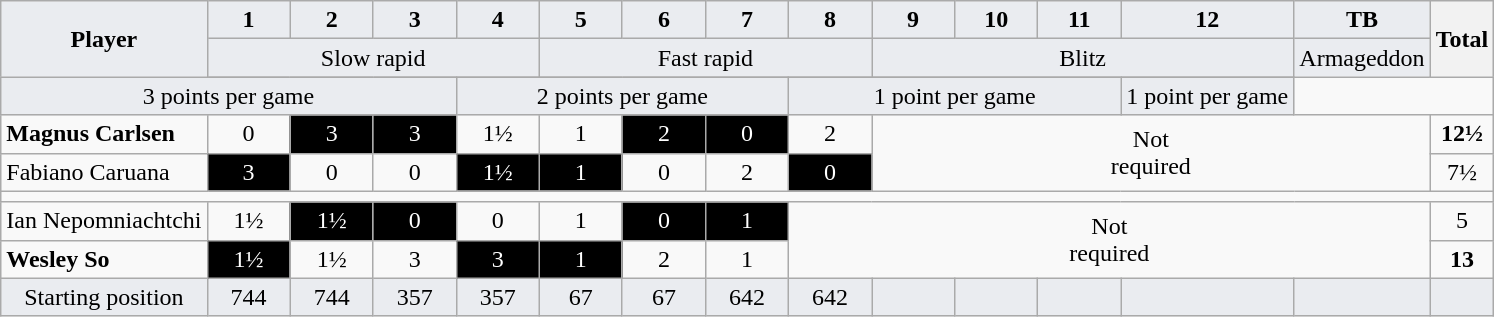<table class="wikitable">
<tr>
<th rowspan = "3" style="background-color: #eaecf0">Player</th>
<th style="width: 3em;background-color: #eaecf0">1</th>
<th style="width: 3em;background-color: #eaecf0">2</th>
<th style="width: 3em;background-color: #eaecf0">3</th>
<th style="width: 3em;background-color: #eaecf0">4</th>
<th style="width: 3em;background-color: #eaecf0">5</th>
<th style="width: 3em;background-color: #eaecf0">6</th>
<th style="width: 3em;background-color: #eaecf0">7</th>
<th style="width: 3em;background-color: #eaecf0">8</th>
<th style="width: 3em;background-color: #eaecf0">9</th>
<th style="width: 3em;background-color: #eaecf0">10</th>
<th style="width: 3em;background-color: #eaecf0">11</th>
<th style="width: 3em;background-color: #eaecf0">12</th>
<th style="width: 3em;background-color: #eaecf0">TB</th>
<th rowspan= "3">Total</th>
</tr>
<tr style="text-align:center">
<td style="background-color: #eaecf0" colspan="4">Slow rapid</td>
<td style="background-color: #eaecf0" colspan="4">Fast rapid</td>
<td style="background-color: #eaecf0" colspan="4">Blitz</td>
<td style="background-color: #eaecf0">Armageddon</td>
</tr>
<tr>
</tr>
<tr style="text-align:center">
<td style="background-color: #eaecf0" colspan="4">3 points per game</td>
<td style="background-color: #eaecf0" colspan="4">2 points per game</td>
<td style="background-color: #eaecf0" colspan="4">1 point per game</td>
<td style="background-color: #eaecf0">1 point per game</td>
</tr>
<tr>
<td> <strong>Magnus Carlsen</strong></td>
<td style="text-align:center">0</td>
<td style="text-align:center; background:black; color:white">3</td>
<td style="text-align:center; background:black; color:white">3</td>
<td style="text-align:center">1½</td>
<td style="text-align:center">1</td>
<td style="text-align:center; background:black; color:white">2</td>
<td style="text-align:center; background:black; color:white">0</td>
<td style="text-align:center">2</td>
<td style="text-align:center" rowspan="2" colspan="5">Not<br>required</td>
<td style="text-align:center"><strong>12½</strong></td>
</tr>
<tr>
<td> Fabiano Caruana</td>
<td style="text-align:center; background:black; color:white">3</td>
<td style="text-align:center">0</td>
<td style="text-align:center">0</td>
<td style="text-align:center; background:black; color:white">1½</td>
<td style="text-align:center; background:black; color:white">1</td>
<td style="text-align:center">0</td>
<td style="text-align:center">2</td>
<td style="text-align:center; background:black; color:white">0</td>
<td style="text-align:center">7½</td>
</tr>
<tr>
<td colspan="15"></td>
</tr>
<tr>
<td> Ian Nepomniachtchi</td>
<td style="text-align:center">1½</td>
<td style="text-align:center; background:black; color:white">1½</td>
<td style="text-align:center; background:black; color:white">0</td>
<td style="text-align:center">0</td>
<td style="text-align:center">1</td>
<td style="text-align:center; background:black; color:white">0</td>
<td style="text-align:center; background:black; color:white">1</td>
<td style="text-align:center" rowspan="2" colspan="6">Not<br>required</td>
<td style="text-align:center">5</td>
</tr>
<tr>
<td> <strong>Wesley So</strong></td>
<td style="text-align:center; background:black; color:white">1½</td>
<td style="text-align:center">1½</td>
<td style="text-align:center">3</td>
<td style="text-align:center; background:black; color:white">3</td>
<td style="text-align:center; background:black; color:white">1</td>
<td style="text-align:center">2</td>
<td style="text-align:center">1</td>
<td style="text-align:center"><strong>13</strong></td>
</tr>
<tr style="background-color: #eaecf0">
<td style="text-align:center">Starting position</td>
<td style="text-align:center">744</td>
<td style="text-align:center">744</td>
<td style="text-align:center">357</td>
<td style="text-align:center">357</td>
<td style="text-align:center">67</td>
<td style="text-align:center">67</td>
<td style="text-align:center">642</td>
<td style="text-align:center">642</td>
<td></td>
<td></td>
<td></td>
<td></td>
<td></td>
<td></td>
</tr>
</table>
